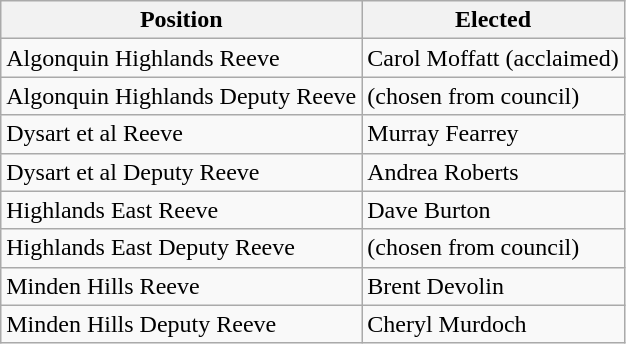<table class="wikitable">
<tr>
<th>Position</th>
<th>Elected</th>
</tr>
<tr>
<td>Algonquin Highlands Reeve</td>
<td>Carol Moffatt (acclaimed)</td>
</tr>
<tr>
<td>Algonquin Highlands Deputy Reeve</td>
<td>(chosen from council)</td>
</tr>
<tr>
<td>Dysart et al Reeve</td>
<td>Murray Fearrey</td>
</tr>
<tr>
<td>Dysart et al Deputy Reeve</td>
<td>Andrea Roberts</td>
</tr>
<tr>
<td>Highlands East Reeve</td>
<td>Dave Burton</td>
</tr>
<tr>
<td>Highlands East Deputy Reeve</td>
<td>(chosen from council)</td>
</tr>
<tr>
<td>Minden Hills Reeve</td>
<td>Brent Devolin</td>
</tr>
<tr>
<td>Minden Hills Deputy Reeve</td>
<td>Cheryl Murdoch</td>
</tr>
</table>
